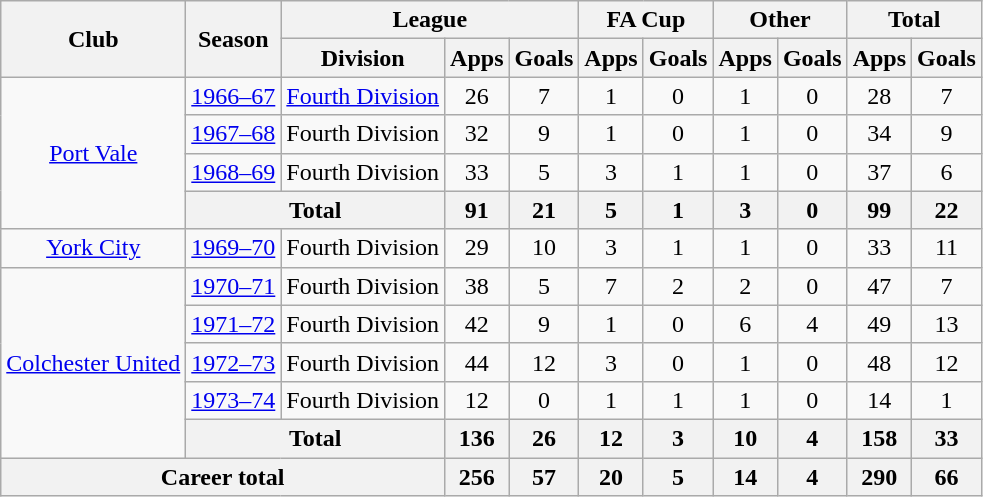<table class="wikitable" style="text-align: center;">
<tr>
<th rowspan="2">Club</th>
<th rowspan="2">Season</th>
<th colspan="3">League</th>
<th colspan="2">FA Cup</th>
<th colspan="2">Other</th>
<th colspan="2">Total</th>
</tr>
<tr>
<th>Division</th>
<th>Apps</th>
<th>Goals</th>
<th>Apps</th>
<th>Goals</th>
<th>Apps</th>
<th>Goals</th>
<th>Apps</th>
<th>Goals</th>
</tr>
<tr>
<td rowspan="4"><a href='#'>Port Vale</a></td>
<td><a href='#'>1966–67</a></td>
<td><a href='#'>Fourth Division</a></td>
<td>26</td>
<td>7</td>
<td>1</td>
<td>0</td>
<td>1</td>
<td>0</td>
<td>28</td>
<td>7</td>
</tr>
<tr>
<td><a href='#'>1967–68</a></td>
<td>Fourth Division</td>
<td>32</td>
<td>9</td>
<td>1</td>
<td>0</td>
<td>1</td>
<td>0</td>
<td>34</td>
<td>9</td>
</tr>
<tr>
<td><a href='#'>1968–69</a></td>
<td>Fourth Division</td>
<td>33</td>
<td>5</td>
<td>3</td>
<td>1</td>
<td>1</td>
<td>0</td>
<td>37</td>
<td>6</td>
</tr>
<tr>
<th colspan="2">Total</th>
<th>91</th>
<th>21</th>
<th>5</th>
<th>1</th>
<th>3</th>
<th>0</th>
<th>99</th>
<th>22</th>
</tr>
<tr>
<td><a href='#'>York City</a></td>
<td><a href='#'>1969–70</a></td>
<td>Fourth Division</td>
<td>29</td>
<td>10</td>
<td>3</td>
<td>1</td>
<td>1</td>
<td>0</td>
<td>33</td>
<td>11</td>
</tr>
<tr>
<td rowspan="5"><a href='#'>Colchester United</a></td>
<td><a href='#'>1970–71</a></td>
<td>Fourth Division</td>
<td>38</td>
<td>5</td>
<td>7</td>
<td>2</td>
<td>2</td>
<td>0</td>
<td>47</td>
<td>7</td>
</tr>
<tr>
<td><a href='#'>1971–72</a></td>
<td>Fourth Division</td>
<td>42</td>
<td>9</td>
<td>1</td>
<td>0</td>
<td>6</td>
<td>4</td>
<td>49</td>
<td>13</td>
</tr>
<tr>
<td><a href='#'>1972–73</a></td>
<td>Fourth Division</td>
<td>44</td>
<td>12</td>
<td>3</td>
<td>0</td>
<td>1</td>
<td>0</td>
<td>48</td>
<td>12</td>
</tr>
<tr>
<td><a href='#'>1973–74</a></td>
<td>Fourth Division</td>
<td>12</td>
<td>0</td>
<td>1</td>
<td>1</td>
<td>1</td>
<td>0</td>
<td>14</td>
<td>1</td>
</tr>
<tr>
<th colspan="2">Total</th>
<th>136</th>
<th>26</th>
<th>12</th>
<th>3</th>
<th>10</th>
<th>4</th>
<th>158</th>
<th>33</th>
</tr>
<tr>
<th colspan="3">Career total</th>
<th>256</th>
<th>57</th>
<th>20</th>
<th>5</th>
<th>14</th>
<th>4</th>
<th>290</th>
<th>66</th>
</tr>
</table>
